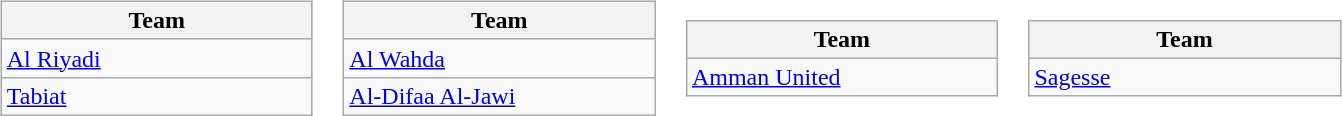<table>
<tr>
<td><br><table class="wikitable">
<tr>
<th width="200">Team</th>
</tr>
<tr>
<td> <a href='#'>Al Riyadi</a></td>
</tr>
<tr>
<td> <a href='#'>Tabiat</a></td>
</tr>
</table>
</td>
<td><br><table class="wikitable">
<tr>
<th width="200">Team</th>
</tr>
<tr>
<td> <a href='#'>Al Wahda</a></td>
</tr>
<tr>
<td> <a href='#'>Al-Difaa Al-Jawi</a></td>
</tr>
</table>
</td>
<td><br><table class="wikitable">
<tr>
<th width="200">Team</th>
</tr>
<tr>
<td> <a href='#'>Amman United</a></td>
</tr>
</table>
</td>
<td><br><table class="wikitable">
<tr>
<th width="200">Team</th>
</tr>
<tr>
<td> <a href='#'>Sagesse</a></td>
</tr>
</table>
</td>
</tr>
</table>
